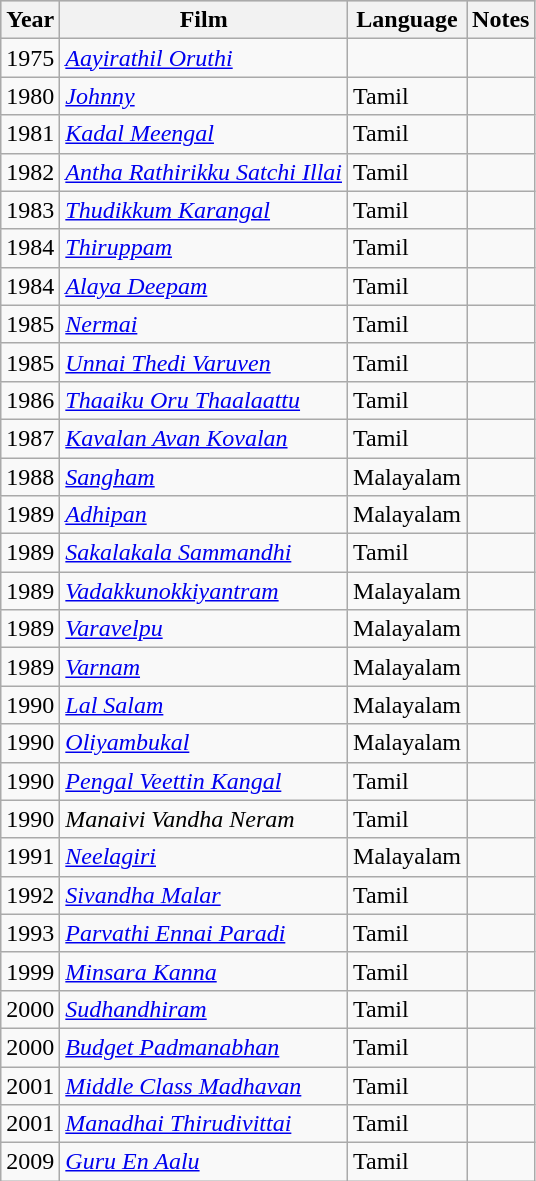<table class="wikitable sortable">
<tr style="background:#ccc; text-align:center;">
<th>Year</th>
<th>Film</th>
<th>Language</th>
<th>Notes</th>
</tr>
<tr>
<td>1975</td>
<td><em><a href='#'>Aayirathil Oruthi</a></em></td>
<td Tamil></td>
</tr>
<tr>
<td>1980</td>
<td><em><a href='#'>Johnny</a></em></td>
<td>Tamil</td>
<td></td>
</tr>
<tr>
<td>1981</td>
<td><em><a href='#'>Kadal Meengal</a></em></td>
<td>Tamil</td>
<td></td>
</tr>
<tr>
<td>1982</td>
<td><em><a href='#'>Antha Rathirikku Satchi Illai</a></em></td>
<td>Tamil</td>
<td></td>
</tr>
<tr>
<td>1983</td>
<td><em><a href='#'>Thudikkum Karangal</a></em></td>
<td>Tamil</td>
<td></td>
</tr>
<tr>
<td>1984</td>
<td><em><a href='#'>Thiruppam</a></em></td>
<td>Tamil</td>
<td></td>
</tr>
<tr>
<td>1984</td>
<td><em><a href='#'>Alaya Deepam</a></em></td>
<td>Tamil</td>
<td></td>
</tr>
<tr>
<td>1985</td>
<td><em><a href='#'>Nermai</a></em></td>
<td>Tamil</td>
<td></td>
</tr>
<tr>
<td>1985</td>
<td><em><a href='#'>Unnai Thedi Varuven</a></em></td>
<td>Tamil</td>
<td></td>
</tr>
<tr>
<td>1986</td>
<td><em><a href='#'>Thaaiku Oru Thaalaattu</a></em></td>
<td>Tamil</td>
<td></td>
</tr>
<tr>
<td>1987</td>
<td><em><a href='#'>Kavalan Avan Kovalan</a></em></td>
<td>Tamil</td>
<td></td>
</tr>
<tr>
<td>1988</td>
<td><em><a href='#'>Sangham</a></em></td>
<td>Malayalam</td>
<td></td>
</tr>
<tr>
<td>1989</td>
<td><em><a href='#'>Adhipan</a></em></td>
<td>Malayalam</td>
<td></td>
</tr>
<tr>
<td>1989</td>
<td><em><a href='#'>Sakalakala Sammandhi</a></em></td>
<td>Tamil</td>
<td></td>
</tr>
<tr>
<td>1989</td>
<td><em><a href='#'>Vadakkunokkiyantram</a></em></td>
<td>Malayalam</td>
<td></td>
</tr>
<tr>
<td>1989</td>
<td><em><a href='#'>Varavelpu</a></em></td>
<td>Malayalam</td>
<td></td>
</tr>
<tr>
<td>1989</td>
<td><em><a href='#'>Varnam</a></em></td>
<td>Malayalam</td>
<td></td>
</tr>
<tr>
<td>1990</td>
<td><em><a href='#'>Lal Salam</a></em></td>
<td>Malayalam</td>
<td></td>
</tr>
<tr>
<td>1990</td>
<td><em><a href='#'>Oliyambukal</a></em></td>
<td>Malayalam</td>
<td></td>
</tr>
<tr>
<td>1990</td>
<td><em><a href='#'>Pengal Veettin Kangal</a></em></td>
<td>Tamil</td>
<td></td>
</tr>
<tr>
<td>1990</td>
<td><em>Manaivi Vandha Neram</em></td>
<td>Tamil</td>
<td></td>
</tr>
<tr>
<td>1991</td>
<td><em><a href='#'>Neelagiri</a></em></td>
<td>Malayalam</td>
<td></td>
</tr>
<tr>
<td>1992</td>
<td><em><a href='#'>Sivandha Malar</a></em></td>
<td>Tamil</td>
<td></td>
</tr>
<tr>
<td>1993</td>
<td><em><a href='#'>Parvathi Ennai Paradi</a></em></td>
<td>Tamil</td>
<td></td>
</tr>
<tr>
<td>1999</td>
<td><em><a href='#'>Minsara Kanna</a></em></td>
<td>Tamil</td>
<td></td>
</tr>
<tr>
<td>2000</td>
<td><em><a href='#'>Sudhandhiram</a></em></td>
<td>Tamil</td>
<td></td>
</tr>
<tr>
<td>2000</td>
<td><em><a href='#'>Budget Padmanabhan</a></em></td>
<td>Tamil</td>
<td></td>
</tr>
<tr>
<td>2001</td>
<td><em><a href='#'>Middle Class Madhavan</a></em></td>
<td>Tamil</td>
<td></td>
</tr>
<tr>
<td>2001</td>
<td><em><a href='#'>Manadhai Thirudivittai</a></em></td>
<td>Tamil</td>
<td></td>
</tr>
<tr>
<td>2009</td>
<td><em><a href='#'>Guru En Aalu</a></em></td>
<td>Tamil</td>
<td></td>
</tr>
</table>
